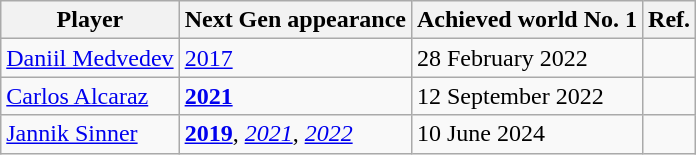<table class="wikitable">
<tr>
<th>Player</th>
<th>Next Gen appearance</th>
<th>Achieved world No. 1</th>
<th>Ref.</th>
</tr>
<tr>
<td> <a href='#'>Daniil Medvedev</a></td>
<td><a href='#'>2017</a></td>
<td>28 February 2022</td>
<td></td>
</tr>
<tr>
<td> <a href='#'>Carlos Alcaraz</a></td>
<td><strong><a href='#'>2021</a></strong></td>
<td>12 September 2022</td>
<td></td>
</tr>
<tr>
<td> <a href='#'>Jannik Sinner</a></td>
<td><strong><a href='#'>2019</a></strong>, <em><a href='#'>2021</a></em>, <em><a href='#'>2022</a></em></td>
<td>10 June 2024</td>
<td></td>
</tr>
</table>
